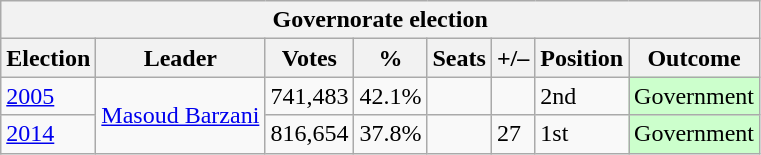<table class="wikitable">
<tr>
<th colspan="8">Governorate election</th>
</tr>
<tr>
<th>Election</th>
<th>Leader</th>
<th>Votes</th>
<th>%</th>
<th>Seats</th>
<th>+/–</th>
<th>Position</th>
<th>Outcome</th>
</tr>
<tr>
<td><a href='#'>2005</a></td>
<td rowspan="2"><a href='#'>Masoud Barzani</a></td>
<td>741,483</td>
<td>42.1%</td>
<td></td>
<td></td>
<td>2nd</td>
<td style="background:#cfc;">Government</td>
</tr>
<tr>
<td><a href='#'>2014</a></td>
<td>816,654</td>
<td>37.8%</td>
<td></td>
<td>27</td>
<td>1st</td>
<td style="background:#cfc;">Government</td>
</tr>
</table>
